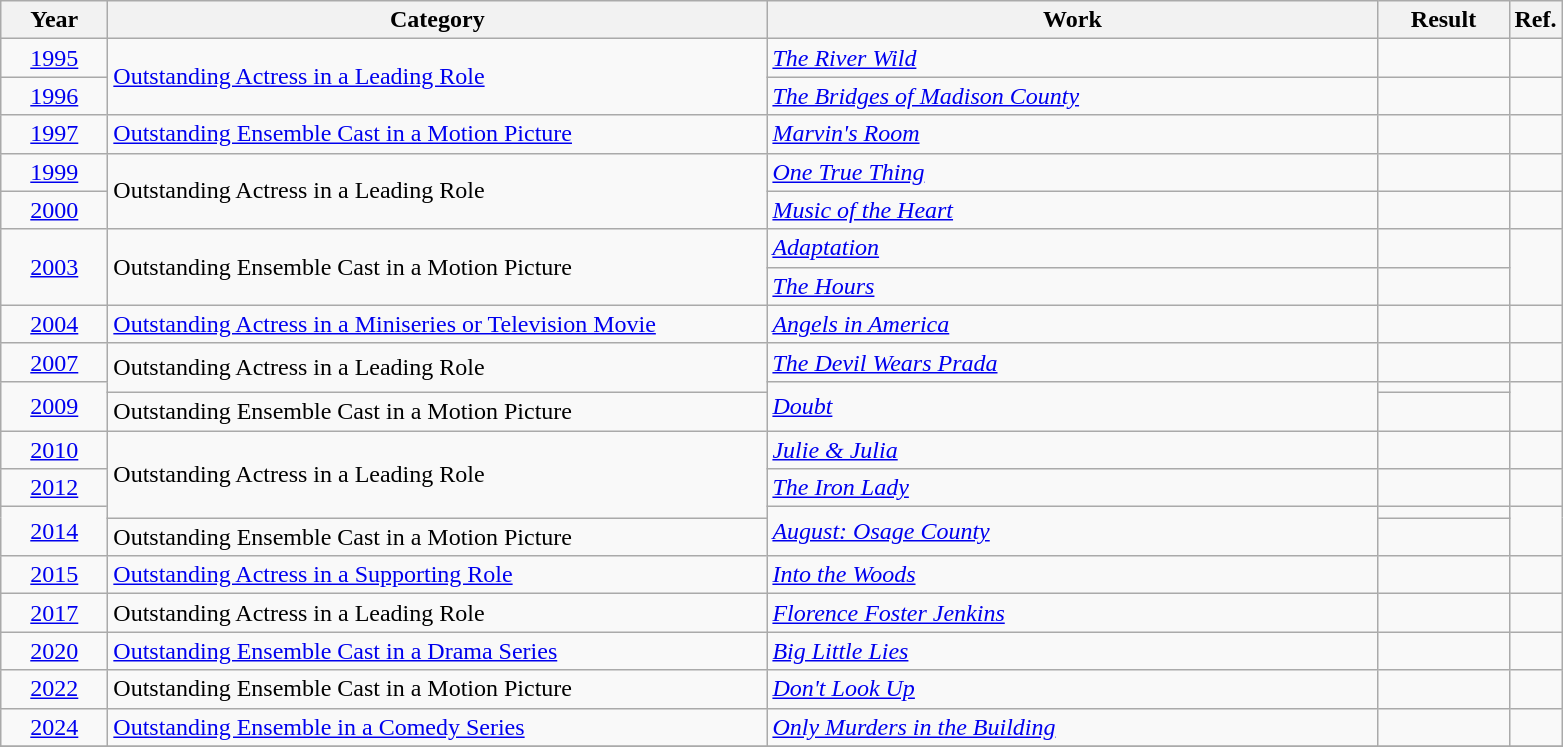<table class="wikitable sortable">
<tr>
<th scope="col" style="width:4em;">Year</th>
<th scope="col" style="width:27em;">Category</th>
<th scope="col" style="width:25em;">Work</th>
<th scope="col" style="width:5em;">Result</th>
<th class=unsortable>Ref.</th>
</tr>
<tr>
<td style="text-align:center;"><a href='#'>1995</a></td>
<td rowspan="2"><a href='#'>Outstanding Actress in a Leading Role</a></td>
<td><em><a href='#'>The River Wild</a></em></td>
<td></td>
<td style="text-align:center;"></td>
</tr>
<tr>
<td style="text-align:center;"><a href='#'>1996</a></td>
<td><em><a href='#'>The Bridges of Madison County</a></em></td>
<td></td>
<td style="text-align:center;"></td>
</tr>
<tr>
<td style="text-align:center;"><a href='#'>1997</a></td>
<td><a href='#'>Outstanding Ensemble Cast in a Motion Picture</a></td>
<td><em><a href='#'>Marvin's Room</a></em></td>
<td></td>
<td style="text-align:center;"></td>
</tr>
<tr>
<td style="text-align:center;"><a href='#'>1999</a></td>
<td rowspan="2">Outstanding Actress in a Leading Role</td>
<td><em><a href='#'>One True Thing</a></em></td>
<td></td>
<td style="text-align:center;"></td>
</tr>
<tr>
<td style="text-align:center;"><a href='#'>2000</a></td>
<td><em><a href='#'>Music of the Heart</a></em></td>
<td></td>
<td style="text-align:center;"></td>
</tr>
<tr>
<td style="text-align:center;" rowspan="2"><a href='#'>2003</a></td>
<td rowspan="2">Outstanding Ensemble Cast in a Motion Picture</td>
<td><em><a href='#'>Adaptation</a></em></td>
<td></td>
<td rowspan="2" style="text-align:center;"></td>
</tr>
<tr>
<td><em><a href='#'>The Hours</a></em></td>
<td></td>
</tr>
<tr>
<td style="text-align:center;"><a href='#'>2004</a></td>
<td><a href='#'>Outstanding Actress in a Miniseries or Television Movie</a></td>
<td><em><a href='#'>Angels in America</a></em></td>
<td></td>
<td style="text-align:center;"></td>
</tr>
<tr>
<td style="text-align:center;"><a href='#'>2007</a></td>
<td rowspan="2">Outstanding Actress in a Leading Role</td>
<td><em><a href='#'>The Devil Wears Prada</a></em></td>
<td></td>
<td style="text-align:center;"></td>
</tr>
<tr>
<td style="text-align:center;" rowspan="2"><a href='#'>2009</a></td>
<td rowspan="2"><em><a href='#'>Doubt</a></em></td>
<td></td>
<td rowspan="2" style="text-align:center;"></td>
</tr>
<tr>
<td>Outstanding Ensemble Cast in a Motion Picture</td>
<td></td>
</tr>
<tr>
<td style="text-align:center;"><a href='#'>2010</a></td>
<td rowspan="3">Outstanding Actress in a Leading Role</td>
<td><em><a href='#'>Julie & Julia</a></em></td>
<td></td>
<td style="text-align:center;"></td>
</tr>
<tr>
<td style="text-align:center;"><a href='#'>2012</a></td>
<td><em><a href='#'>The Iron Lady</a></em></td>
<td></td>
<td style="text-align:center;"></td>
</tr>
<tr>
<td style="text-align:center;" rowspan="2"><a href='#'>2014</a></td>
<td rowspan="2"><em><a href='#'>August: Osage County</a></em></td>
<td></td>
<td rowspan="2" style="text-align:center;"></td>
</tr>
<tr>
<td>Outstanding Ensemble Cast in a Motion Picture</td>
<td></td>
</tr>
<tr>
<td style="text-align:center;"><a href='#'>2015</a></td>
<td><a href='#'>Outstanding Actress in a Supporting Role</a></td>
<td><em><a href='#'>Into the Woods</a></em></td>
<td></td>
<td style="text-align:center;"></td>
</tr>
<tr>
<td style="text-align:center;"><a href='#'>2017</a></td>
<td>Outstanding Actress in a Leading Role</td>
<td><em><a href='#'>Florence Foster Jenkins</a></em></td>
<td></td>
<td style="text-align:center;"></td>
</tr>
<tr>
<td style="text-align:center;"><a href='#'>2020</a></td>
<td><a href='#'>Outstanding Ensemble Cast in a Drama Series</a></td>
<td><em><a href='#'>Big Little Lies</a></em></td>
<td></td>
<td style="text-align:center;"></td>
</tr>
<tr>
<td style="text-align:center;"><a href='#'>2022</a></td>
<td>Outstanding Ensemble Cast in a Motion Picture</td>
<td><em><a href='#'>Don't Look Up</a></em></td>
<td></td>
<td style="text-align:center;"></td>
</tr>
<tr>
<td style="text-align:center;", rowspan=1><a href='#'>2024</a></td>
<td><a href='#'>Outstanding Ensemble in a Comedy Series</a></td>
<td><em><a href='#'>Only Murders in the Building</a></em></td>
<td></td>
<td style="text-align:center;"></td>
</tr>
<tr>
</tr>
</table>
